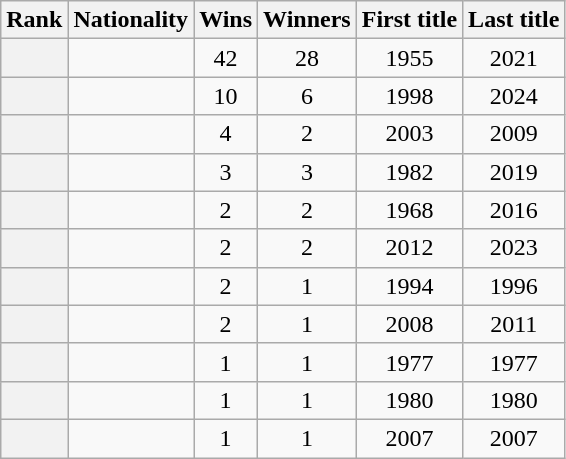<table class="sortable wikitable" style="text-align:center;">
<tr>
<th scope="col">Rank</th>
<th scope="col">Nationality</th>
<th scope="col">Wins</th>
<th scope="col">Winners</th>
<th scope="col">First title</th>
<th scope="col">Last title</th>
</tr>
<tr>
<th scope="row"></th>
<td align=left></td>
<td>42</td>
<td>28</td>
<td>1955</td>
<td>2021</td>
</tr>
<tr>
<th scope="row"></th>
<td align=left></td>
<td>10</td>
<td>6</td>
<td>1998</td>
<td>2024</td>
</tr>
<tr>
<th scope="row"></th>
<td align=left></td>
<td>4</td>
<td>2</td>
<td>2003</td>
<td>2009</td>
</tr>
<tr>
<th scope="row"></th>
<td align=left></td>
<td>3</td>
<td>3</td>
<td>1982</td>
<td>2019</td>
</tr>
<tr>
<th scope="row"></th>
<td align=left></td>
<td>2</td>
<td>2</td>
<td>1968</td>
<td>2016</td>
</tr>
<tr>
<th scope="row"></th>
<td align=left></td>
<td>2</td>
<td>2</td>
<td>2012</td>
<td>2023</td>
</tr>
<tr>
<th scope="row"></th>
<td align=left></td>
<td>2</td>
<td>1</td>
<td>1994</td>
<td>1996</td>
</tr>
<tr>
<th scope="row"></th>
<td align=left></td>
<td>2</td>
<td>1</td>
<td>2008</td>
<td>2011</td>
</tr>
<tr>
<th scope="row"></th>
<td align=left></td>
<td>1</td>
<td>1</td>
<td>1977</td>
<td>1977</td>
</tr>
<tr>
<th scope="row"></th>
<td align=left></td>
<td>1</td>
<td>1</td>
<td>1980</td>
<td>1980</td>
</tr>
<tr>
<th scope="row"></th>
<td align=left></td>
<td>1</td>
<td>1</td>
<td>2007</td>
<td>2007</td>
</tr>
</table>
